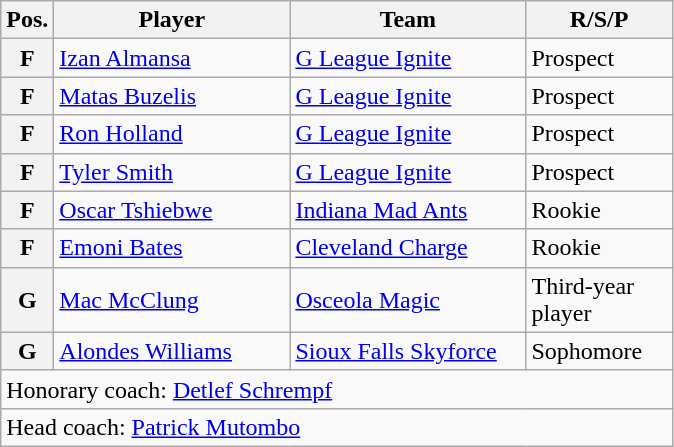<table class="wikitable">
<tr>
<th>Pos.</th>
<th style="width:150px;">Player</th>
<th width=150>Team</th>
<th width=90>R/S/P</th>
</tr>
<tr>
<th>F</th>
<td><a href='#'>Izan Almansa</a></td>
<td><a href='#'>G League Ignite</a></td>
<td>Prospect</td>
</tr>
<tr>
<th>F</th>
<td><a href='#'>Matas Buzelis</a></td>
<td><a href='#'>G League Ignite</a></td>
<td>Prospect</td>
</tr>
<tr>
<th>F</th>
<td><a href='#'>Ron Holland</a></td>
<td><a href='#'>G League Ignite</a></td>
<td>Prospect</td>
</tr>
<tr>
<th>F</th>
<td><a href='#'>Tyler Smith</a></td>
<td><a href='#'>G League Ignite</a></td>
<td>Prospect</td>
</tr>
<tr>
<th>F</th>
<td><a href='#'>Oscar Tshiebwe</a></td>
<td><a href='#'>Indiana Mad Ants</a></td>
<td>Rookie</td>
</tr>
<tr>
<th>F</th>
<td><a href='#'>Emoni Bates</a></td>
<td><a href='#'>Cleveland Charge</a></td>
<td>Rookie</td>
</tr>
<tr>
<th>G</th>
<td><a href='#'>Mac McClung</a></td>
<td><a href='#'>Osceola Magic</a></td>
<td>Third-year player</td>
</tr>
<tr>
<th>G</th>
<td><a href='#'>Alondes Williams</a></td>
<td><a href='#'>Sioux Falls Skyforce</a></td>
<td>Sophomore</td>
</tr>
<tr>
<td colspan="5">Honorary coach: <a href='#'>Detlef Schrempf</a></td>
</tr>
<tr>
<td colspan="5">Head coach: <a href='#'>Patrick Mutombo</a></td>
</tr>
</table>
